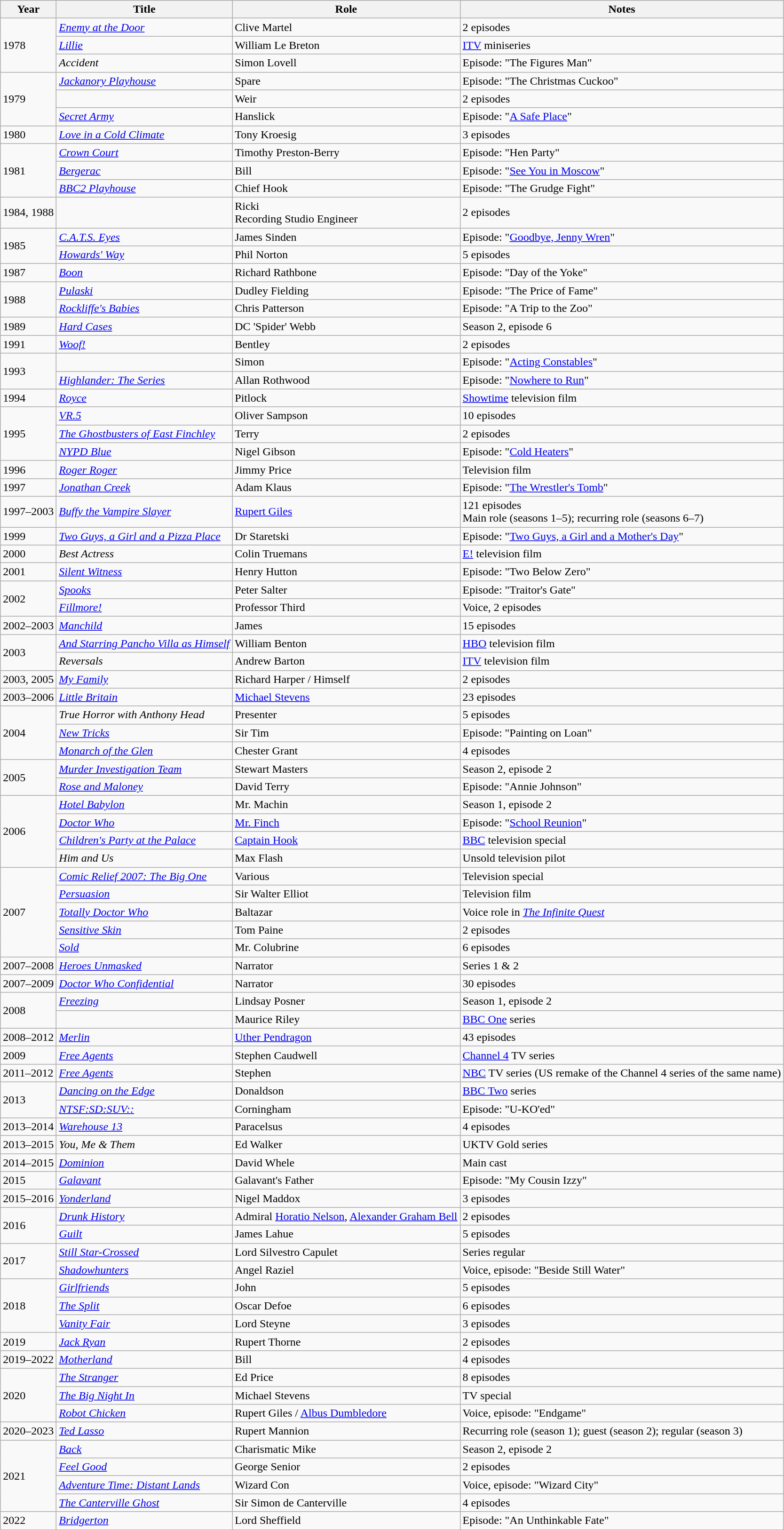<table class="wikitable sortable">
<tr>
<th>Year</th>
<th>Title</th>
<th>Role</th>
<th>Notes</th>
</tr>
<tr>
<td rowspan="3">1978</td>
<td><em><a href='#'>Enemy at the Door</a></em></td>
<td>Clive Martel</td>
<td>2 episodes</td>
</tr>
<tr>
<td><em><a href='#'>Lillie</a></em></td>
<td>William Le Breton</td>
<td><a href='#'>ITV</a> miniseries</td>
</tr>
<tr>
<td><em>Accident</em></td>
<td>Simon Lovell</td>
<td>Episode: "The Figures Man"</td>
</tr>
<tr>
<td rowspan="3">1979</td>
<td><em><a href='#'>Jackanory Playhouse</a></em></td>
<td>Spare</td>
<td>Episode: "The Christmas Cuckoo"</td>
</tr>
<tr>
<td><em></em></td>
<td>Weir</td>
<td>2 episodes</td>
</tr>
<tr>
<td><em><a href='#'>Secret Army</a></em></td>
<td>Hanslick</td>
<td>Episode: "<a href='#'>A Safe Place</a>"</td>
</tr>
<tr>
<td>1980</td>
<td><em><a href='#'>Love in a Cold Climate</a></em></td>
<td>Tony Kroesig</td>
<td>3 episodes</td>
</tr>
<tr>
<td rowspan="3">1981</td>
<td><em><a href='#'>Crown Court</a></em></td>
<td>Timothy Preston-Berry</td>
<td>Episode: "Hen Party"</td>
</tr>
<tr>
<td><em><a href='#'>Bergerac</a></em></td>
<td>Bill</td>
<td>Episode: "<a href='#'>See You in Moscow</a>"</td>
</tr>
<tr>
<td><em><a href='#'>BBC2 Playhouse</a></em></td>
<td>Chief Hook</td>
<td>Episode: "The Grudge Fight"</td>
</tr>
<tr>
<td>1984, 1988</td>
<td><em></em></td>
<td>Ricki<br>Recording Studio Engineer</td>
<td>2 episodes</td>
</tr>
<tr>
<td rowspan="2">1985</td>
<td><em><a href='#'>C.A.T.S. Eyes</a></em></td>
<td>James Sinden</td>
<td>Episode: "<a href='#'>Goodbye, Jenny Wren</a>"</td>
</tr>
<tr>
<td><em><a href='#'>Howards' Way</a></em></td>
<td>Phil Norton</td>
<td>5 episodes</td>
</tr>
<tr>
<td>1987</td>
<td><em><a href='#'>Boon</a></em></td>
<td>Richard Rathbone</td>
<td>Episode: "Day of the Yoke"</td>
</tr>
<tr>
<td rowspan="2">1988</td>
<td><em><a href='#'>Pulaski</a></em></td>
<td>Dudley Fielding</td>
<td>Episode: "The Price of Fame"</td>
</tr>
<tr>
<td><em><a href='#'>Rockliffe's Babies</a></em></td>
<td>Chris Patterson</td>
<td>Episode: "A Trip to the Zoo"</td>
</tr>
<tr>
<td>1989</td>
<td><em><a href='#'>Hard Cases</a></em></td>
<td>DC 'Spider' Webb</td>
<td>Season 2, episode 6</td>
</tr>
<tr>
<td>1991</td>
<td><em><a href='#'>Woof!</a></em></td>
<td>Bentley</td>
<td>2 episodes</td>
</tr>
<tr>
<td rowspan="2">1993</td>
<td><em></em></td>
<td>Simon</td>
<td>Episode: "<a href='#'>Acting Constables</a>"</td>
</tr>
<tr>
<td><em><a href='#'>Highlander: The Series</a></em></td>
<td>Allan Rothwood</td>
<td>Episode: "<a href='#'>Nowhere to Run</a>"</td>
</tr>
<tr>
<td>1994</td>
<td><em><a href='#'>Royce</a></em></td>
<td>Pitlock</td>
<td><a href='#'>Showtime</a> television film</td>
</tr>
<tr>
<td rowspan="3">1995</td>
<td><em><a href='#'>VR.5</a></em></td>
<td>Oliver Sampson</td>
<td>10 episodes</td>
</tr>
<tr>
<td><em><a href='#'>The Ghostbusters of East Finchley</a></em></td>
<td>Terry</td>
<td>2 episodes</td>
</tr>
<tr>
<td><em><a href='#'>NYPD Blue</a></em></td>
<td>Nigel Gibson</td>
<td>Episode: "<a href='#'>Cold Heaters</a>"</td>
</tr>
<tr>
<td>1996</td>
<td><em><a href='#'>Roger Roger</a></em></td>
<td>Jimmy Price</td>
<td>Television film</td>
</tr>
<tr>
<td>1997</td>
<td><em><a href='#'>Jonathan Creek</a></em></td>
<td>Adam Klaus</td>
<td>Episode: "<a href='#'>The Wrestler's Tomb</a>"</td>
</tr>
<tr>
<td>1997–2003</td>
<td><em><a href='#'>Buffy the Vampire Slayer</a></em></td>
<td><a href='#'>Rupert Giles</a></td>
<td>121 episodes<br>Main role (seasons 1–5); recurring role (seasons 6–7)</td>
</tr>
<tr>
<td>1999</td>
<td><em><a href='#'>Two Guys, a Girl and a Pizza Place</a></em></td>
<td>Dr Staretski</td>
<td>Episode: "<a href='#'>Two Guys, a Girl and a Mother's Day</a>"</td>
</tr>
<tr>
<td>2000</td>
<td><em>Best Actress</em></td>
<td>Colin Truemans</td>
<td><a href='#'>E!</a> television film</td>
</tr>
<tr>
<td>2001</td>
<td><em><a href='#'>Silent Witness</a></em></td>
<td>Henry Hutton</td>
<td>Episode: "Two Below Zero"</td>
</tr>
<tr>
<td rowspan="2">2002</td>
<td><em><a href='#'>Spooks</a></em></td>
<td>Peter Salter</td>
<td>Episode: "Traitor's Gate"</td>
</tr>
<tr>
<td><em><a href='#'>Fillmore!</a></em></td>
<td>Professor Third</td>
<td>Voice, 2 episodes</td>
</tr>
<tr>
<td>2002–2003</td>
<td><em><a href='#'>Manchild</a></em></td>
<td>James</td>
<td>15 episodes</td>
</tr>
<tr>
<td rowspan="2">2003</td>
<td><em><a href='#'>And Starring Pancho Villa as Himself</a></em></td>
<td>William Benton</td>
<td><a href='#'>HBO</a> television film</td>
</tr>
<tr>
<td><em>Reversals</em></td>
<td>Andrew Barton</td>
<td><a href='#'>ITV</a> television film</td>
</tr>
<tr>
<td>2003, 2005</td>
<td><em><a href='#'>My Family</a></em></td>
<td>Richard Harper / Himself</td>
<td>2 episodes</td>
</tr>
<tr>
<td>2003–2006</td>
<td><em><a href='#'>Little Britain</a></em></td>
<td><a href='#'>Michael Stevens</a></td>
<td>23 episodes</td>
</tr>
<tr>
<td rowspan="3">2004</td>
<td><em>True Horror with Anthony Head</em></td>
<td>Presenter</td>
<td>5 episodes</td>
</tr>
<tr>
<td><em><a href='#'>New Tricks</a></em></td>
<td>Sir Tim</td>
<td>Episode: "Painting on Loan"</td>
</tr>
<tr>
<td><em><a href='#'>Monarch of the Glen</a></em></td>
<td>Chester Grant</td>
<td>4 episodes</td>
</tr>
<tr>
<td rowspan="2">2005</td>
<td><em><a href='#'>Murder Investigation Team</a></em></td>
<td>Stewart Masters</td>
<td>Season 2, episode 2</td>
</tr>
<tr>
<td><em><a href='#'>Rose and Maloney</a></em></td>
<td>David Terry</td>
<td>Episode: "Annie Johnson"</td>
</tr>
<tr>
<td rowspan="4">2006</td>
<td><em><a href='#'>Hotel Babylon</a></em></td>
<td>Mr. Machin</td>
<td>Season 1, episode 2</td>
</tr>
<tr>
<td><em><a href='#'>Doctor Who</a></em></td>
<td><a href='#'>Mr. Finch</a></td>
<td>Episode: "<a href='#'>School Reunion</a>"</td>
</tr>
<tr>
<td><em><a href='#'>Children's Party at the Palace</a></em></td>
<td><a href='#'>Captain Hook</a></td>
<td><a href='#'>BBC</a> television special</td>
</tr>
<tr>
<td><em>Him and Us</em></td>
<td>Max Flash</td>
<td>Unsold television pilot</td>
</tr>
<tr>
<td rowspan="5">2007</td>
<td><em><a href='#'>Comic Relief 2007: The Big One</a></em></td>
<td>Various</td>
<td>Television special</td>
</tr>
<tr>
<td><em><a href='#'>Persuasion</a></em></td>
<td>Sir Walter Elliot</td>
<td>Television film</td>
</tr>
<tr>
<td><em><a href='#'>Totally Doctor Who</a></em></td>
<td>Baltazar</td>
<td>Voice role in <em><a href='#'>The Infinite Quest</a></em></td>
</tr>
<tr>
<td><em><a href='#'>Sensitive Skin</a></em></td>
<td>Tom Paine</td>
<td>2 episodes</td>
</tr>
<tr>
<td><em><a href='#'>Sold</a></em></td>
<td>Mr. Colubrine</td>
<td>6 episodes</td>
</tr>
<tr>
<td>2007–2008</td>
<td><em><a href='#'>Heroes Unmasked</a></em></td>
<td>Narrator</td>
<td>Series 1 & 2</td>
</tr>
<tr>
<td>2007–2009</td>
<td><em><a href='#'>Doctor Who Confidential</a></em></td>
<td>Narrator</td>
<td>30 episodes</td>
</tr>
<tr>
<td rowspan="2">2008</td>
<td><em><a href='#'>Freezing</a></em></td>
<td>Lindsay Posner</td>
<td>Season 1, episode 2</td>
</tr>
<tr>
<td><em></em></td>
<td>Maurice Riley</td>
<td><a href='#'>BBC One</a> series</td>
</tr>
<tr>
<td>2008–2012</td>
<td><em><a href='#'>Merlin</a></em></td>
<td><a href='#'>Uther Pendragon</a></td>
<td>43 episodes</td>
</tr>
<tr>
<td>2009</td>
<td><em><a href='#'>Free Agents</a></em></td>
<td>Stephen Caudwell</td>
<td><a href='#'>Channel 4</a> TV series</td>
</tr>
<tr>
<td>2011–2012</td>
<td><em><a href='#'>Free Agents</a></em></td>
<td>Stephen</td>
<td><a href='#'>NBC</a> TV series (US remake of the Channel 4 series of the same name)</td>
</tr>
<tr>
<td rowspan="2">2013</td>
<td><em><a href='#'>Dancing on the Edge</a></em></td>
<td>Donaldson</td>
<td><a href='#'>BBC Two</a> series</td>
</tr>
<tr>
<td><em><a href='#'>NTSF:SD:SUV::</a></em></td>
<td>Corningham</td>
<td>Episode: "U-KO'ed"</td>
</tr>
<tr>
<td>2013–2014</td>
<td><em><a href='#'>Warehouse 13</a></em></td>
<td>Paracelsus</td>
<td>4 episodes</td>
</tr>
<tr>
<td>2013–2015</td>
<td><em>You, Me & Them</em></td>
<td>Ed Walker</td>
<td>UKTV Gold series</td>
</tr>
<tr>
<td>2014–2015</td>
<td><em><a href='#'>Dominion</a></em></td>
<td>David Whele</td>
<td>Main cast</td>
</tr>
<tr>
<td>2015</td>
<td><em><a href='#'>Galavant</a></em></td>
<td>Galavant's Father</td>
<td>Episode: "My Cousin Izzy"</td>
</tr>
<tr>
<td>2015–2016</td>
<td><em><a href='#'>Yonderland</a></em></td>
<td>Nigel Maddox</td>
<td>3 episodes</td>
</tr>
<tr>
<td rowspan="2">2016</td>
<td><em><a href='#'>Drunk History</a></em></td>
<td>Admiral <a href='#'>Horatio Nelson</a>, <a href='#'>Alexander Graham Bell</a></td>
<td>2 episodes</td>
</tr>
<tr>
<td><em><a href='#'>Guilt</a></em></td>
<td>James Lahue</td>
<td>5 episodes</td>
</tr>
<tr>
<td rowspan="2">2017</td>
<td><em><a href='#'>Still Star-Crossed</a></em></td>
<td>Lord Silvestro Capulet</td>
<td>Series regular</td>
</tr>
<tr>
<td><em><a href='#'>Shadowhunters</a></em></td>
<td>Angel Raziel</td>
<td>Voice, episode: "Beside Still Water"</td>
</tr>
<tr>
<td rowspan="3">2018</td>
<td><em><a href='#'>Girlfriends</a></em></td>
<td>John</td>
<td>5 episodes</td>
</tr>
<tr>
<td><em><a href='#'>The Split</a></em></td>
<td>Oscar Defoe</td>
<td>6 episodes</td>
</tr>
<tr>
<td><em><a href='#'>Vanity Fair</a></em></td>
<td>Lord Steyne</td>
<td>3 episodes</td>
</tr>
<tr>
<td>2019</td>
<td><em><a href='#'>Jack Ryan</a></em></td>
<td>Rupert Thorne</td>
<td>2 episodes</td>
</tr>
<tr>
<td>2019–2022</td>
<td><em><a href='#'>Motherland</a></em></td>
<td>Bill</td>
<td>4 episodes</td>
</tr>
<tr>
<td rowspan="3">2020</td>
<td><em><a href='#'>The Stranger</a></em></td>
<td>Ed Price</td>
<td>8 episodes</td>
</tr>
<tr>
<td><em><a href='#'>The Big Night In</a></em></td>
<td>Michael Stevens</td>
<td>TV special</td>
</tr>
<tr>
<td><em><a href='#'>Robot Chicken</a></em></td>
<td>Rupert Giles / <a href='#'>Albus Dumbledore</a></td>
<td>Voice, episode: "Endgame"</td>
</tr>
<tr>
<td>2020–2023</td>
<td><em><a href='#'>Ted Lasso</a></em></td>
<td>Rupert Mannion</td>
<td>Recurring role (season 1); guest (season 2); regular (season 3)</td>
</tr>
<tr>
<td rowspan="4">2021</td>
<td><em><a href='#'>Back</a></em></td>
<td>Charismatic Mike</td>
<td>Season 2, episode 2</td>
</tr>
<tr>
<td><em><a href='#'>Feel Good</a></em></td>
<td>George Senior</td>
<td>2 episodes</td>
</tr>
<tr>
<td><em><a href='#'>Adventure Time: Distant Lands</a></em></td>
<td>Wizard Con</td>
<td>Voice, episode: "Wizard City"</td>
</tr>
<tr>
<td><em><a href='#'>The Canterville Ghost</a></em></td>
<td>Sir Simon de Canterville</td>
<td>4 episodes</td>
</tr>
<tr>
<td>2022</td>
<td><em><a href='#'>Bridgerton</a></em></td>
<td>Lord Sheffield</td>
<td>Episode: "An Unthinkable Fate"</td>
</tr>
</table>
